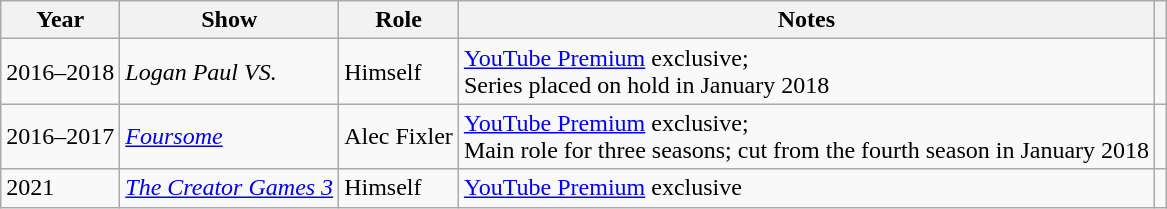<table class="wikitable sortable">
<tr>
<th>Year</th>
<th>Show</th>
<th>Role</th>
<th class="unsortable">Notes</th>
<th class="unsortable"></th>
</tr>
<tr>
<td>2016–2018</td>
<td><em>Logan Paul VS.</em></td>
<td>Himself</td>
<td><a href='#'>YouTube Premium</a> exclusive;<br>Series placed on hold in January 2018</td>
<td></td>
</tr>
<tr>
<td>2016–2017</td>
<td><em><a href='#'>Foursome</a></em></td>
<td>Alec Fixler</td>
<td><a href='#'>YouTube Premium</a> exclusive;<br>Main role for three seasons; cut from the fourth season in January 2018</td>
<td></td>
</tr>
<tr>
<td>2021</td>
<td><a href='#'><em>The Creator Games 3</em></a></td>
<td>Himself</td>
<td><a href='#'>YouTube Premium</a> exclusive</td>
<td></td>
</tr>
</table>
